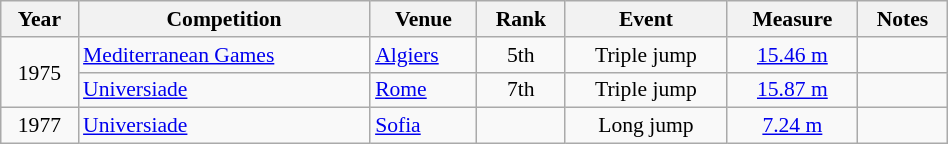<table class="wikitable sortable" width=50% style="font-size:90%; text-align:center;">
<tr>
<th>Year</th>
<th>Competition</th>
<th>Venue</th>
<th>Rank</th>
<th>Event</th>
<th>Measure</th>
<th>Notes</th>
</tr>
<tr>
<td rowspan=2>1975</td>
<td rowspan=1 align=left><a href='#'>Mediterranean Games</a></td>
<td rowspan=1 align=left> <a href='#'>Algiers</a></td>
<td>5th</td>
<td>Triple jump</td>
<td><a href='#'>15.46 m</a></td>
<td></td>
</tr>
<tr>
<td rowspan=1 align=left><a href='#'>Universiade</a></td>
<td rowspan=1 align=left> <a href='#'>Rome</a></td>
<td>7th</td>
<td>Triple jump</td>
<td><a href='#'>15.87 m</a></td>
<td></td>
</tr>
<tr>
<td rowspan=1>1977</td>
<td rowspan=1 align=left><a href='#'>Universiade</a></td>
<td rowspan=1 align=left> <a href='#'>Sofia</a></td>
<td></td>
<td>Long jump</td>
<td><a href='#'>7.24 m</a></td>
<td></td>
</tr>
</table>
